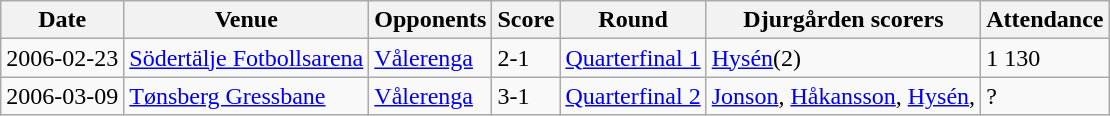<table class="wikitable">
<tr>
<th>Date</th>
<th>Venue</th>
<th>Opponents</th>
<th>Score</th>
<th>Round</th>
<th>Djurgården scorers</th>
<th>Attendance</th>
</tr>
<tr>
<td>2006-02-23</td>
<td><a href='#'>Södertälje Fotbollsarena</a></td>
<td> <a href='#'>Vålerenga</a></td>
<td>2-1</td>
<td><a href='#'>Quarterfinal 1</a></td>
<td><a href='#'>Hysén</a>(2)</td>
<td>1 130</td>
</tr>
<tr>
<td>2006-03-09</td>
<td> <a href='#'>Tønsberg Gressbane</a></td>
<td> <a href='#'>Vålerenga</a></td>
<td>3-1</td>
<td><a href='#'>Quarterfinal 2</a></td>
<td><a href='#'>Jonson</a>, <a href='#'>Håkansson</a>, <a href='#'>Hysén</a>,</td>
<td>?</td>
</tr>
</table>
